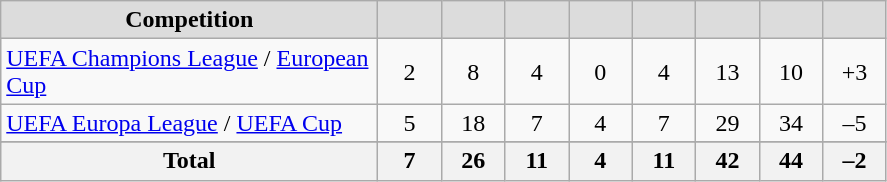<table class="wikitable" style="text-align: center;">
<tr>
<th width="244" style="background:#DCDCDC">Competition</th>
<th width="35" style="background:#DCDCDC"></th>
<th width="35" style="background:#DCDCDC"></th>
<th width="35" style="background:#DCDCDC"></th>
<th width="35" style="background:#DCDCDC"></th>
<th width="35" style="background:#DCDCDC"></th>
<th width="35" style="background:#DCDCDC"></th>
<th width="35" style="background:#DCDCDC"></th>
<th width="35" style="background:#DCDCDC"></th>
</tr>
<tr>
<td align=left><a href='#'>UEFA Champions League</a> / <a href='#'>European Cup</a></td>
<td>2</td>
<td>8</td>
<td>4</td>
<td>0</td>
<td>4</td>
<td>13</td>
<td>10</td>
<td>+3</td>
</tr>
<tr>
<td align=left><a href='#'>UEFA Europa League</a> / <a href='#'>UEFA Cup</a></td>
<td>5</td>
<td>18</td>
<td>7</td>
<td>4</td>
<td>7</td>
<td>29</td>
<td>34</td>
<td>–5</td>
</tr>
<tr>
</tr>
<tr class="sortbottom">
<th>Total</th>
<th>7</th>
<th>26</th>
<th>11</th>
<th>4</th>
<th>11</th>
<th>42</th>
<th>44</th>
<th>–2</th>
</tr>
</table>
